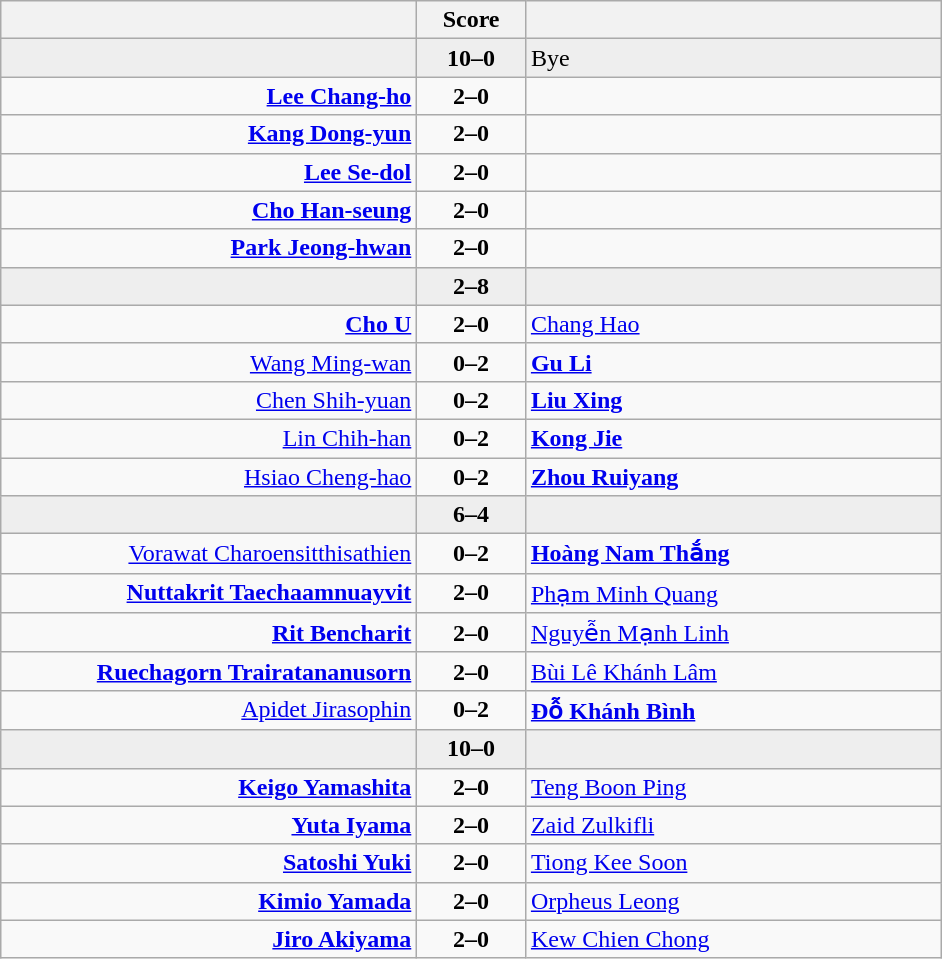<table class="wikitable" style="text-align: center;">
<tr>
<th align="right" width="270"></th>
<th width="65">Score</th>
<th align="left" width="270"></th>
</tr>
<tr bgcolor=eeeeee>
<td align=right><strong></strong></td>
<td align=center><strong>10–0</strong></td>
<td align=left>Bye</td>
</tr>
<tr>
<td align=right><strong><a href='#'>Lee Chang-ho</a></strong></td>
<td align=center><strong>2–0</strong></td>
<td align=left></td>
</tr>
<tr>
<td align=right><strong><a href='#'>Kang Dong-yun</a></strong></td>
<td align=center><strong>2–0</strong></td>
<td align=left></td>
</tr>
<tr>
<td align=right><strong><a href='#'>Lee Se-dol</a></strong></td>
<td align=center><strong>2–0</strong></td>
<td align=left></td>
</tr>
<tr>
<td align=right><strong><a href='#'>Cho Han-seung</a></strong></td>
<td align=center><strong>2–0</strong></td>
<td align=left></td>
</tr>
<tr>
<td align=right><strong><a href='#'>Park Jeong-hwan</a></strong></td>
<td align=center><strong>2–0</strong></td>
<td align=left></td>
</tr>
<tr bgcolor=eeeeee>
<td align=right></td>
<td align=center><strong>2–8</strong></td>
<td align=left><strong></strong></td>
</tr>
<tr>
<td align=right><strong><a href='#'>Cho U</a></strong></td>
<td align=center><strong>2–0</strong></td>
<td align=left><a href='#'>Chang Hao</a></td>
</tr>
<tr>
<td align=right><a href='#'>Wang Ming-wan</a></td>
<td align=center><strong>0–2</strong></td>
<td align=left><strong><a href='#'>Gu Li</a></strong></td>
</tr>
<tr>
<td align=right><a href='#'>Chen Shih-yuan</a></td>
<td align=center><strong>0–2</strong></td>
<td align=left><strong><a href='#'>Liu Xing</a></strong></td>
</tr>
<tr>
<td align=right><a href='#'>Lin Chih-han</a></td>
<td align=center><strong>0–2</strong></td>
<td align=left><strong><a href='#'>Kong Jie</a></strong></td>
</tr>
<tr>
<td align=right><a href='#'>Hsiao Cheng-hao</a></td>
<td align=center><strong>0–2</strong></td>
<td align=left><strong><a href='#'>Zhou Ruiyang</a></strong></td>
</tr>
<tr bgcolor=eeeeee>
<td align=right><strong></strong></td>
<td align=center><strong>6–4</strong></td>
<td align=left></td>
</tr>
<tr>
<td align=right><a href='#'>Vorawat Charoensitthisathien</a></td>
<td align=center><strong>0–2</strong></td>
<td align=left><strong><a href='#'>Hoàng Nam Thắng</a></strong></td>
</tr>
<tr>
<td align=right><strong><a href='#'>Nuttakrit Taechaamnuayvit</a></strong></td>
<td align=center><strong>2–0</strong></td>
<td align=left><a href='#'>Phạm Minh Quang</a></td>
</tr>
<tr>
<td align=right><strong><a href='#'>Rit Bencharit</a></strong></td>
<td align=center><strong>2–0</strong></td>
<td align=left><a href='#'>Nguyễn Mạnh Linh</a></td>
</tr>
<tr>
<td align=right><strong><a href='#'>Ruechagorn Trairatananusorn</a></strong></td>
<td align=center><strong>2–0</strong></td>
<td align=left><a href='#'>Bùi Lê Khánh Lâm</a></td>
</tr>
<tr>
<td align=right><a href='#'>Apidet Jirasophin</a></td>
<td align=center><strong>0–2</strong></td>
<td align=left><strong><a href='#'>Đỗ Khánh Bình</a></strong></td>
</tr>
<tr bgcolor=eeeeee>
<td align=right><strong></strong></td>
<td align=center><strong>10–0</strong></td>
<td align=left></td>
</tr>
<tr>
<td align=right><strong><a href='#'>Keigo Yamashita</a></strong></td>
<td align=center><strong>2–0</strong></td>
<td align=left><a href='#'>Teng Boon Ping</a></td>
</tr>
<tr>
<td align=right><strong><a href='#'>Yuta Iyama</a></strong></td>
<td align=center><strong>2–0</strong></td>
<td align=left><a href='#'>Zaid Zulkifli</a></td>
</tr>
<tr>
<td align=right><strong><a href='#'>Satoshi Yuki</a></strong></td>
<td align=center><strong>2–0</strong></td>
<td align=left><a href='#'>Tiong Kee Soon</a></td>
</tr>
<tr>
<td align=right><strong><a href='#'>Kimio Yamada</a></strong></td>
<td align=center><strong>2–0</strong></td>
<td align=left><a href='#'>Orpheus Leong</a></td>
</tr>
<tr>
<td align=right><strong><a href='#'>Jiro Akiyama</a></strong></td>
<td align=center><strong>2–0</strong></td>
<td align=left><a href='#'>Kew Chien Chong</a></td>
</tr>
</table>
